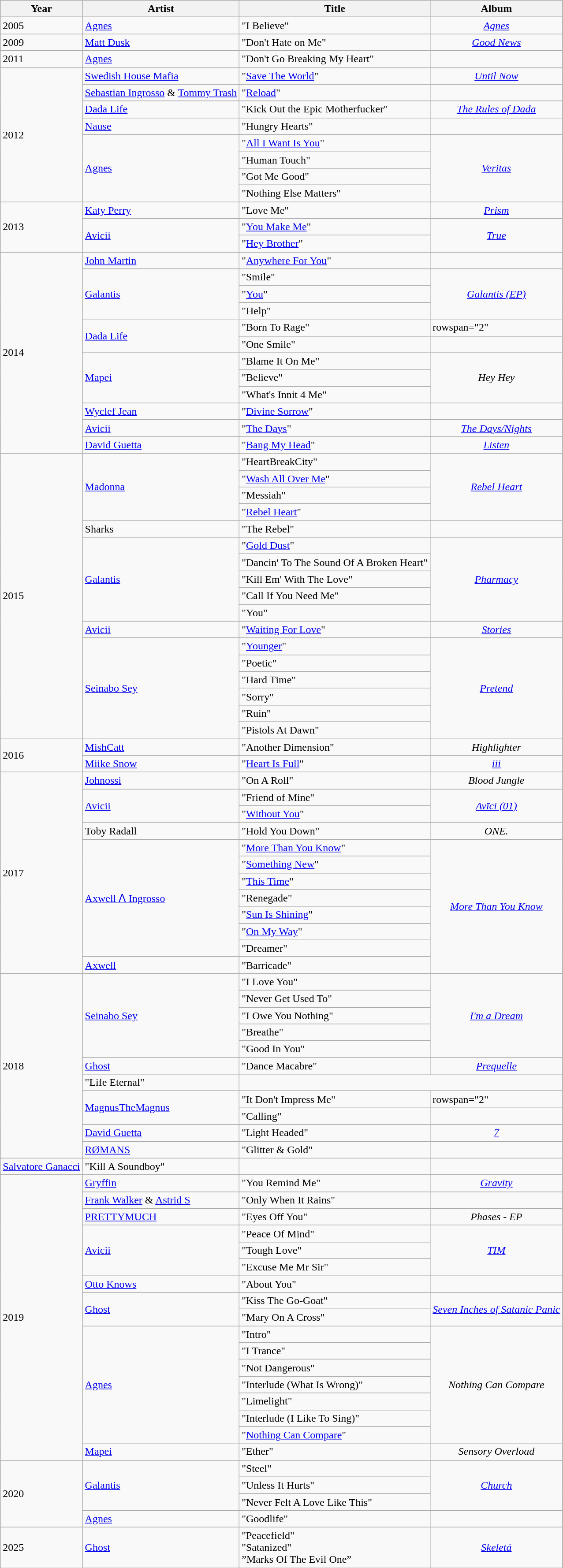<table class="wikitable">
<tr>
<th>Year</th>
<th>Artist</th>
<th>Title</th>
<th>Album</th>
</tr>
<tr>
<td>2005</td>
<td><a href='#'>Agnes</a></td>
<td>"I Believe"</td>
<td style="text-align:center;"><em><a href='#'>Agnes</a></em></td>
</tr>
<tr>
<td>2009</td>
<td><a href='#'>Matt Dusk</a></td>
<td>"Don't Hate on Me"</td>
<td style="text-align:center;"><em><a href='#'>Good News</a></em></td>
</tr>
<tr>
<td>2011</td>
<td><a href='#'>Agnes</a></td>
<td>"Don't Go Breaking My Heart"</td>
<td></td>
</tr>
<tr>
<td rowspan="8">2012</td>
<td><a href='#'>Swedish House Mafia</a></td>
<td>"<a href='#'>Save The World</a>"</td>
<td style="text-align:center;"><em><a href='#'>Until Now</a></em></td>
</tr>
<tr>
<td><a href='#'>Sebastian Ingrosso</a> & <a href='#'>Tommy Trash</a></td>
<td>"<a href='#'>Reload</a>"</td>
<td></td>
</tr>
<tr>
<td><a href='#'>Dada Life</a></td>
<td>"Kick Out the Epic Motherfucker"</td>
<td style="text-align:center;"><em><a href='#'>The Rules of Dada</a></em></td>
</tr>
<tr>
<td><a href='#'>Nause</a></td>
<td>"Hungry Hearts"</td>
<td></td>
</tr>
<tr>
<td rowspan="4"><a href='#'>Agnes</a></td>
<td>"<a href='#'>All I Want Is You</a>"</td>
<td rowspan="4" style="text-align:center;"><em><a href='#'>Veritas</a></em></td>
</tr>
<tr>
<td>"Human Touch"</td>
</tr>
<tr>
<td>"Got Me Good"</td>
</tr>
<tr>
<td>"Nothing Else Matters"</td>
</tr>
<tr>
<td rowspan="3">2013</td>
<td><a href='#'>Katy Perry</a></td>
<td>"Love Me"</td>
<td style="text-align:center;"><em><a href='#'>Prism</a></em></td>
</tr>
<tr>
<td rowspan="2"><a href='#'>Avicii</a></td>
<td>"<a href='#'>You Make Me</a>"</td>
<td rowspan="2" style="text-align:center;"><em><a href='#'>True</a></em></td>
</tr>
<tr>
<td>"<a href='#'>Hey Brother</a>"</td>
</tr>
<tr>
<td rowspan="12">2014</td>
<td><a href='#'>John Martin</a></td>
<td>"<a href='#'>Anywhere For You</a>"</td>
<td></td>
</tr>
<tr>
<td rowspan="3"><a href='#'>Galantis</a></td>
<td>"Smile"</td>
<td rowspan="3" style="text-align:center;"><em><a href='#'>Galantis (EP)</a></em></td>
</tr>
<tr>
<td>"<a href='#'>You</a>"</td>
</tr>
<tr>
<td>"Help"</td>
</tr>
<tr>
<td rowspan="2"><a href='#'>Dada Life</a></td>
<td>"Born To Rage"</td>
<td>rowspan="2" </td>
</tr>
<tr>
<td>"One Smile"</td>
</tr>
<tr>
<td rowspan="3"><a href='#'>Mapei</a></td>
<td>"Blame It On Me"</td>
<td rowspan="3" style="text-align:center;"><em>Hey Hey</em></td>
</tr>
<tr>
<td>"Believe"</td>
</tr>
<tr>
<td>"What's Innit 4 Me"</td>
</tr>
<tr>
<td><a href='#'>Wyclef Jean</a></td>
<td>"<a href='#'>Divine Sorrow</a>"<br></td>
<td></td>
</tr>
<tr>
<td><a href='#'>Avicii</a></td>
<td>"<a href='#'>The Days</a>"</td>
<td style="text-align:center;"><em><a href='#'>The Days/Nights</a></em></td>
</tr>
<tr>
<td><a href='#'>David Guetta</a></td>
<td>"<a href='#'>Bang My Head</a>" <br></td>
<td style="text-align:center;"><em><a href='#'>Listen</a></em></td>
</tr>
<tr>
<td rowspan="17">2015</td>
<td rowspan="4"><a href='#'>Madonna</a></td>
<td>"HeartBreakCity"</td>
<td rowspan="4" style="text-align:center;"><em><a href='#'>Rebel Heart</a></em></td>
</tr>
<tr>
<td>"<a href='#'>Wash All Over Me</a>"</td>
</tr>
<tr>
<td>"Messiah"</td>
</tr>
<tr>
<td>"<a href='#'>Rebel Heart</a>"</td>
</tr>
<tr>
<td>Sharks</td>
<td>"The Rebel"</td>
<td></td>
</tr>
<tr>
<td rowspan="5"><a href='#'>Galantis</a></td>
<td>"<a href='#'>Gold Dust</a>"</td>
<td rowspan="5" style="text-align:center;"><em><a href='#'>Pharmacy</a></em></td>
</tr>
<tr>
<td>"Dancin' To The Sound Of A Broken Heart"</td>
</tr>
<tr>
<td>"Kill Em' With The Love"</td>
</tr>
<tr>
<td>"Call If You Need Me"</td>
</tr>
<tr>
<td>"You"</td>
</tr>
<tr>
<td><a href='#'>Avicii</a></td>
<td>"<a href='#'>Waiting For Love</a>"</td>
<td style="text-align:center;"><em><a href='#'>Stories</a></em></td>
</tr>
<tr>
<td rowspan="6"><a href='#'>Seinabo Sey</a></td>
<td>"<a href='#'>Younger</a>"</td>
<td rowspan="6" style="text-align:center;"><em><a href='#'>Pretend</a></em></td>
</tr>
<tr>
<td>"Poetic"</td>
</tr>
<tr>
<td>"Hard Time"</td>
</tr>
<tr>
<td>"Sorry"</td>
</tr>
<tr>
<td>"Ruin"</td>
</tr>
<tr>
<td>"Pistols At Dawn"</td>
</tr>
<tr>
<td rowspan="2">2016</td>
<td><a href='#'>MishCatt</a></td>
<td>"Another Dimension"</td>
<td style="text-align:center;"><em>Highlighter</em></td>
</tr>
<tr>
<td><a href='#'>Miike Snow</a></td>
<td>"<a href='#'>Heart Is Full</a>"</td>
<td style="text-align:center;"><em><a href='#'>iii</a></em></td>
</tr>
<tr>
<td rowspan="12">2017</td>
<td><a href='#'>Johnossi</a></td>
<td>"On A Roll"</td>
<td style="text-align:center;"><em>Blood Jungle</em></td>
</tr>
<tr>
<td rowspan="2"><a href='#'>Avicii</a></td>
<td>"Friend of Mine"<br></td>
<td rowspan="2" style="text-align:center;"><em><a href='#'>Avīci (01)</a></em></td>
</tr>
<tr>
<td>"<a href='#'>Without You</a>"<br></td>
</tr>
<tr>
<td>Toby Radall</td>
<td>"Hold You Down"</td>
<td style="text-align:center;"><em>ONE.</em></td>
</tr>
<tr>
<td rowspan="7"><a href='#'>Axwell Ʌ Ingrosso</a></td>
<td>"<a href='#'>More Than You Know</a>"</td>
<td rowspan="8" style="text-align:center;"><em><a href='#'>More Than You Know</a></em></td>
</tr>
<tr>
<td>"<a href='#'>Something New</a>"</td>
</tr>
<tr>
<td>"<a href='#'>This Time</a>"</td>
</tr>
<tr>
<td>"Renegade"</td>
</tr>
<tr>
<td>"<a href='#'>Sun Is Shining</a>"</td>
</tr>
<tr>
<td>"<a href='#'>On My Way</a>"</td>
</tr>
<tr>
<td>"Dreamer"</td>
</tr>
<tr>
<td><a href='#'>Axwell</a></td>
<td>"Barricade"</td>
</tr>
<tr>
<td rowspan="12">2018</td>
<td rowspan="5"><a href='#'>Seinabo Sey</a></td>
<td>"I Love You"</td>
<td rowspan="5" style="text-align:center;"><em><a href='#'>I'm a Dream</a></em></td>
</tr>
<tr>
<td>"Never Get Used To"</td>
</tr>
<tr>
<td>"I Owe You Nothing"</td>
</tr>
<tr>
<td>"Breathe"</td>
</tr>
<tr>
<td>"Good In You"</td>
</tr>
<tr>
<td rowspan="2"><a href='#'>Ghost</a></td>
<td>"Dance Macabre"</td>
<td rowspan="2" style="text-align:center;"><em><a href='#'>Prequelle</a></em></td>
</tr>
<tr>
</tr>
<tr>
<td>"Life Eternal"</td>
</tr>
<tr>
<td rowspan="2"><a href='#'>MagnusTheMagnus</a></td>
<td>"It Don't Impress Me"<br></td>
<td>rowspan="2" </td>
</tr>
<tr>
<td>"Calling"<br></td>
</tr>
<tr>
<td><a href='#'>David Guetta</a></td>
<td>"Light Headed" <br></td>
<td style="text-align:center;"><em><a href='#'>7</a></em></td>
</tr>
<tr>
<td><a href='#'>RØMANS</a></td>
<td>"Glitter & Gold"</td>
<td></td>
</tr>
<tr>
<td><a href='#'>Salvatore Ganacci</a></td>
<td>"Kill A Soundboy" <br></td>
<td></td>
</tr>
<tr>
<td rowspan="17">2019</td>
<td><a href='#'>Gryffin</a></td>
<td>"You Remind Me" <br></td>
<td style="text-align:center;"><em><a href='#'>Gravity</a></em></td>
</tr>
<tr>
<td><a href='#'>Frank Walker</a> & <a href='#'>Astrid S</a></td>
<td>"Only When It Rains"</td>
<td></td>
</tr>
<tr>
<td><a href='#'>PRETTYMUCH</a></td>
<td>"Eyes Off You"</td>
<td style="text-align:center;"><em>Phases - EP</em></td>
</tr>
<tr>
<td rowspan="3"><a href='#'>Avicii</a></td>
<td>"Peace Of Mind" <br></td>
<td rowspan="3" style="text-align:center;"><em><a href='#'>TIM</a></em></td>
</tr>
<tr>
<td>"Tough Love"<br></td>
</tr>
<tr>
<td>"Excuse Me Mr Sir"<br></td>
</tr>
<tr>
<td><a href='#'>Otto Knows</a></td>
<td>"About You"</td>
<td></td>
</tr>
<tr>
<td rowspan="2"><a href='#'>Ghost</a></td>
<td>"Kiss The Go-Goat"</td>
<td rowspan="2" style="text-align:center;"><em><a href='#'>Seven Inches of Satanic Panic</a></em></td>
</tr>
<tr>
<td>"Mary On A Cross"</td>
</tr>
<tr>
<td rowspan="7"><a href='#'>Agnes</a></td>
<td>"Intro"</td>
<td rowspan="7" style="text-align:center;"><em>Nothing Can Compare</em></td>
</tr>
<tr>
<td>"I Trance"</td>
</tr>
<tr>
<td>"Not Dangerous"</td>
</tr>
<tr>
<td>"Interlude (What Is Wrong)"</td>
</tr>
<tr>
<td>"Limelight"</td>
</tr>
<tr>
<td>"Interlude (I Like To Sing)"</td>
</tr>
<tr>
<td>"<a href='#'>Nothing Can Compare</a>"</td>
</tr>
<tr>
<td><a href='#'>Mapei</a></td>
<td>"Ether"</td>
<td style="text-align:center;"><em>Sensory Overload</em></td>
</tr>
<tr>
<td rowspan="4">2020</td>
<td rowspan="3"><a href='#'>Galantis</a></td>
<td>"Steel"</td>
<td rowspan="3" style="text-align:center;"><em><a href='#'>Church</a></em></td>
</tr>
<tr>
<td>"Unless It Hurts"</td>
</tr>
<tr>
<td>"Never Felt A Love Like This"<br></td>
</tr>
<tr>
<td><a href='#'>Agnes</a></td>
<td>"Goodlife"</td>
<td></td>
</tr>
<tr>
<td rowspan="2">2025</td>
<td><a href='#'>Ghost</a></td>
<td>"Peacefield"<br>"Satanized"<br>”Marks Of The Evil One”</td>
<td style="text-align:center;"><em><a href='#'>Skeletá</a></em></td>
</tr>
<tr>
</tr>
</table>
